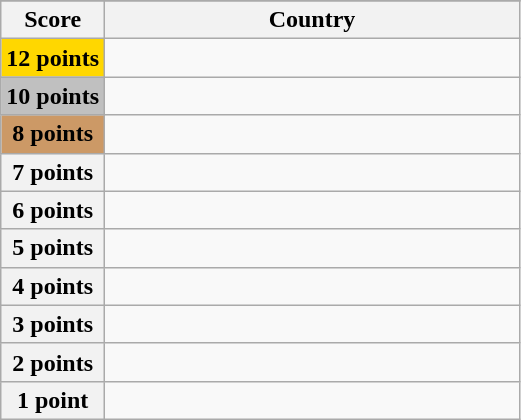<table class="wikitable">
<tr>
</tr>
<tr>
<th scope="col" width="20%">Score</th>
<th scope="col">Country</th>
</tr>
<tr>
<th scope="row" style="background:gold">12 points</th>
<td></td>
</tr>
<tr>
<th scope="row" style="background:silver">10 points</th>
<td></td>
</tr>
<tr>
<th scope="row" style="background:#CC9966">8 points</th>
<td></td>
</tr>
<tr>
<th scope="row">7 points</th>
<td></td>
</tr>
<tr>
<th scope="row">6 points</th>
<td></td>
</tr>
<tr>
<th scope="row">5 points</th>
<td></td>
</tr>
<tr>
<th scope="row">4 points</th>
<td></td>
</tr>
<tr>
<th scope="row">3 points</th>
<td></td>
</tr>
<tr>
<th scope="row">2 points</th>
<td></td>
</tr>
<tr>
<th scope="row">1 point</th>
<td></td>
</tr>
</table>
